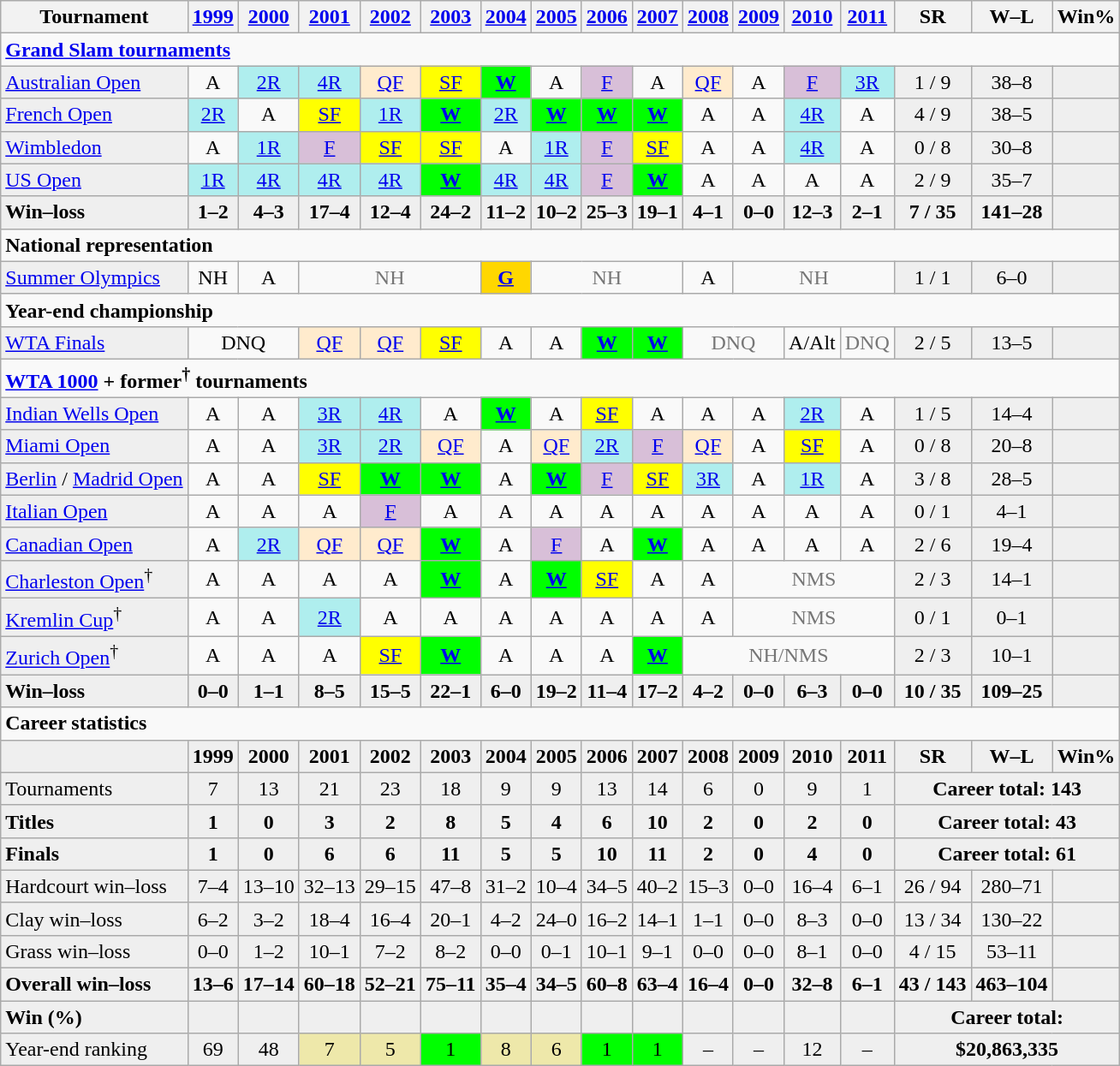<table class="wikitable nowrap" style=text-align:center>
<tr>
<th>Tournament</th>
<th><a href='#'>1999</a></th>
<th><a href='#'>2000</a></th>
<th><a href='#'>2001</a></th>
<th><a href='#'>2002</a></th>
<th><a href='#'>2003</a></th>
<th><a href='#'>2004</a></th>
<th><a href='#'>2005</a></th>
<th><a href='#'>2006</a></th>
<th><a href='#'>2007</a></th>
<th><a href='#'>2008</a></th>
<th><a href='#'>2009</a></th>
<th><a href='#'>2010</a></th>
<th><a href='#'>2011</a></th>
<th>SR</th>
<th>W–L</th>
<th>Win%</th>
</tr>
<tr>
<td colspan="17" align="left"><strong><a href='#'>Grand Slam tournaments</a></strong></td>
</tr>
<tr>
<td align=left bgcolor=efefef><a href='#'>Australian Open</a></td>
<td>A</td>
<td bgcolor=#afeeee><a href='#'>2R</a></td>
<td bgcolor=#afeeee><a href='#'>4R</a></td>
<td bgcolor=#ffebcd><a href='#'>QF</a></td>
<td bgcolor=yellow><a href='#'>SF</a></td>
<td bgcolor=lime><a href='#'><strong>W</strong></a></td>
<td>A</td>
<td bgcolor=thistle><a href='#'>F</a></td>
<td>A</td>
<td bgcolor=#ffebcd><a href='#'>QF</a></td>
<td>A</td>
<td bgcolor=thistle><a href='#'>F</a></td>
<td bgcolor=#afeeee><a href='#'>3R</a></td>
<td bgcolor=efefef>1 / 9</td>
<td bgcolor=efefef>38–8</td>
<td bgcolor=efefef></td>
</tr>
<tr>
<td align=left bgcolor=efefef><a href='#'>French Open</a></td>
<td bgcolor=#afeeee><a href='#'>2R</a></td>
<td>A</td>
<td bgcolor=yellow><a href='#'>SF</a></td>
<td bgcolor=#afeeee><a href='#'>1R</a></td>
<td bgcolor=lime><a href='#'><strong>W</strong></a></td>
<td bgcolor=#afeeee><a href='#'>2R</a></td>
<td bgcolor=lime><a href='#'><strong>W</strong></a></td>
<td bgcolor=lime><a href='#'><strong>W</strong></a></td>
<td bgcolor=lime><a href='#'><strong>W</strong></a></td>
<td>A</td>
<td>A</td>
<td bgcolor=#afeeee><a href='#'>4R</a></td>
<td>A</td>
<td bgcolor=efefef>4 / 9</td>
<td bgcolor=efefef>38–5</td>
<td bgcolor=efefef></td>
</tr>
<tr>
<td align=left bgcolor=efefef><a href='#'>Wimbledon</a></td>
<td>A</td>
<td bgcolor=#afeeee><a href='#'>1R</a></td>
<td bgcolor=thistle><a href='#'>F</a></td>
<td bgcolor=yellow><a href='#'>SF</a></td>
<td bgcolor=yellow><a href='#'>SF</a></td>
<td>A</td>
<td bgcolor=#afeeee><a href='#'>1R</a></td>
<td bgcolor=thistle><a href='#'>F</a></td>
<td bgcolor=yellow><a href='#'>SF</a></td>
<td>A</td>
<td>A</td>
<td bgcolor=#afeeee><a href='#'>4R</a></td>
<td>A</td>
<td bgcolor=efefef>0 / 8</td>
<td bgcolor=efefef>30–8</td>
<td bgcolor=efefef></td>
</tr>
<tr>
<td align=left bgcolor=efefef><a href='#'>US Open</a></td>
<td bgcolor=#afeeee><a href='#'>1R</a></td>
<td bgcolor=#afeeee><a href='#'>4R</a></td>
<td bgcolor=#afeeee><a href='#'>4R</a></td>
<td bgcolor=#afeeee><a href='#'>4R</a></td>
<td bgcolor=lime><a href='#'><strong>W</strong></a></td>
<td bgcolor=#afeeee><a href='#'>4R</a></td>
<td bgcolor=#afeeee><a href='#'>4R</a></td>
<td bgcolor=thistle><a href='#'>F</a></td>
<td bgcolor=lime><a href='#'><strong>W</strong></a></td>
<td>A</td>
<td>A</td>
<td>A</td>
<td>A</td>
<td bgcolor=efefef>2 / 9</td>
<td bgcolor=efefef>35–7</td>
<td bgcolor=efefef></td>
</tr>
<tr style="background:#efefef; font-weight:bold;">
<td bgcolor=#efefef align=left><strong>Win–loss</strong></td>
<td>1–2</td>
<td>4–3</td>
<td>17–4</td>
<td>12–4</td>
<td>24–2</td>
<td>11–2</td>
<td>10–2</td>
<td>25–3</td>
<td>19–1</td>
<td>4–1</td>
<td>0–0</td>
<td>12–3</td>
<td>2–1</td>
<td>7 / 35</td>
<td>141–28</td>
<td></td>
</tr>
<tr>
<td colspan="17" align="left"><strong>National representation</strong></td>
</tr>
<tr>
<td align=left bgcolor=efefef><a href='#'>Summer Olympics</a></td>
<td>NH</td>
<td>A</td>
<td colspan=3 style=color:#767676>NH</td>
<td style="background:gold;"><a href='#'><strong>G</strong></a></td>
<td colspan=3 style=color:#767676>NH</td>
<td>A</td>
<td colspan=3 style=color:#767676>NH</td>
<td bgcolor=efefef>1 / 1</td>
<td bgcolor=efefef>6–0</td>
<td bgcolor=efefef></td>
</tr>
<tr>
<td colspan="17" align="left"><strong>Year-end championship</strong></td>
</tr>
<tr>
<td align=left bgcolor=efefef><a href='#'>WTA Finals</a></td>
<td colspan="2">DNQ</td>
<td bgcolor=#ffebcd><a href='#'>QF</a></td>
<td bgcolor=#ffebcd><a href='#'>QF</a></td>
<td bgcolor=yellow><a href='#'>SF</a></td>
<td>A</td>
<td>A</td>
<td bgcolor=lime><a href='#'><strong>W</strong></a></td>
<td bgcolor=lime><a href='#'><strong>W</strong></a></td>
<td colspan="2" style="color:#767676">DNQ</td>
<td>A/Alt</td>
<td style="color:#767676">DNQ</td>
<td bgcolor=efefef>2 / 5</td>
<td bgcolor=efefef>13–5</td>
<td bgcolor=efefef></td>
</tr>
<tr>
<td colspan="17" align="left"><strong><a href='#'>WTA 1000</a> + former<sup>†</sup> tournaments</strong></td>
</tr>
<tr>
<td align=left bgcolor=efefef><a href='#'>Indian Wells Open</a></td>
<td>A</td>
<td>A</td>
<td bgcolor=#afeeee><a href='#'>3R</a></td>
<td bgcolor=#afeeee><a href='#'>4R</a></td>
<td>A</td>
<td bgcolor=lime><strong><a href='#'>W</a></strong></td>
<td>A</td>
<td bgcolor=yellow><a href='#'>SF</a></td>
<td>A</td>
<td>A</td>
<td>A</td>
<td bgcolor="#afeeee"><a href='#'>2R</a></td>
<td>A</td>
<td bgcolor=efefef>1 / 5</td>
<td bgcolor=efefef>14–4</td>
<td bgcolor=efefef></td>
</tr>
<tr>
<td align=left bgcolor=efefef><a href='#'>Miami Open</a></td>
<td>A</td>
<td>A</td>
<td bgcolor=#afeeee><a href='#'>3R</a></td>
<td bgcolor=#afeeee><a href='#'>2R</a></td>
<td bgcolor=#ffebcd><a href='#'>QF</a></td>
<td>A</td>
<td bgcolor=#ffebcd><a href='#'>QF</a></td>
<td bgcolor=#afeeee><a href='#'>2R</a></td>
<td bgcolor=thistle><a href='#'>F</a></td>
<td bgcolor=#ffebcd><a href='#'>QF</a></td>
<td>A</td>
<td bgcolor=yellow><a href='#'>SF</a></td>
<td>A</td>
<td bgcolor=efefef>0 / 8</td>
<td bgcolor=efefef>20–8</td>
<td bgcolor=efefef></td>
</tr>
<tr>
<td align="left" bgcolor=efefef><a href='#'>Berlin</a> / <a href='#'>Madrid Open</a></td>
<td>A</td>
<td>A</td>
<td bgcolor="yellow"><a href='#'>SF</a></td>
<td bgcolor="lime"><strong><a href='#'>W</a></strong></td>
<td bgcolor="lime"><strong><a href='#'>W</a></strong></td>
<td>A</td>
<td bgcolor="lime"><strong><a href='#'>W</a></strong></td>
<td bgcolor="thistle"><a href='#'>F</a></td>
<td bgcolor="yellow"><a href='#'>SF</a></td>
<td bgcolor="#afeeee"><a href='#'>3R</a></td>
<td>A</td>
<td bgcolor="#afeeee"><a href='#'>1R</a></td>
<td>A</td>
<td bgcolor=efefef>3 / 8</td>
<td bgcolor=efefef>28–5</td>
<td bgcolor=efefef></td>
</tr>
<tr>
<td align="left" bgcolor=efefef><a href='#'>Italian Open</a></td>
<td>A</td>
<td>A</td>
<td>A</td>
<td bgcolor="thistle"><a href='#'>F</a></td>
<td>A</td>
<td>A</td>
<td>A</td>
<td>A</td>
<td>A</td>
<td>A</td>
<td>A</td>
<td>A</td>
<td>A</td>
<td bgcolor=efefef>0 / 1</td>
<td bgcolor=efefef>4–1</td>
<td bgcolor=efefef></td>
</tr>
<tr>
<td align="left" bgcolor=efefef><a href='#'>Canadian Open</a></td>
<td>A</td>
<td bgcolor="#afeeee"><a href='#'>2R</a></td>
<td bgcolor="#ffebcd"><a href='#'>QF</a></td>
<td bgcolor="#ffebcd"><a href='#'>QF</a></td>
<td bgcolor="lime"><strong><a href='#'>W</a></strong></td>
<td>A</td>
<td bgcolor="thistle"><a href='#'>F</a></td>
<td>A</td>
<td bgcolor="lime"><strong><a href='#'>W</a></strong></td>
<td>A</td>
<td>A</td>
<td>A</td>
<td>A</td>
<td bgcolor=efefef>2 / 6</td>
<td bgcolor=efefef>19–4</td>
<td bgcolor=efefef></td>
</tr>
<tr>
<td align="left" bgcolor=efefef><a href='#'>Charleston Open</a><sup>†</sup></td>
<td>A</td>
<td>A</td>
<td>A</td>
<td>A</td>
<td bgcolor="lime"><strong><a href='#'>W</a></strong></td>
<td>A</td>
<td bgcolor="lime"><strong><a href='#'>W</a></strong></td>
<td bgcolor="yellow"><a href='#'>SF</a></td>
<td>A</td>
<td>A</td>
<td colspan="3" style="color:#767676">NMS</td>
<td bgcolor=efefef>2 / 3</td>
<td bgcolor=efefef>14–1</td>
<td bgcolor=efefef></td>
</tr>
<tr>
<td align="left" bgcolor=efefef><a href='#'>Kremlin Cup</a><sup>†</sup></td>
<td>A</td>
<td>A</td>
<td bgcolor="#afeeee"><a href='#'>2R</a></td>
<td>A</td>
<td>A</td>
<td>A</td>
<td>A</td>
<td>A</td>
<td>A</td>
<td>A</td>
<td colspan="3" style="color:#767676;">NMS</td>
<td bgcolor=efefef>0 / 1</td>
<td bgcolor=efefef>0–1</td>
<td bgcolor=efefef></td>
</tr>
<tr>
<td align="left" bgcolor=efefef><a href='#'>Zurich Open</a><sup>†</sup></td>
<td>A</td>
<td>A</td>
<td>A</td>
<td bgcolor="yellow"><a href='#'>SF</a></td>
<td bgcolor="lime"><strong><a href='#'>W</a></strong></td>
<td>A</td>
<td>A</td>
<td>A</td>
<td bgcolor="lime"><strong><a href='#'>W</a></strong></td>
<td colspan="4" style="color:#767676">NH/NMS</td>
<td bgcolor=efefef>2 / 3</td>
<td bgcolor=efefef>10–1</td>
<td bgcolor=efefef></td>
</tr>
<tr style="background:#efefef; font-weight:bold;">
<td align=left><strong>Win–loss</strong></td>
<td>0–0</td>
<td>1–1</td>
<td>8–5</td>
<td>15–5</td>
<td>22–1</td>
<td>6–0</td>
<td>19–2</td>
<td>11–4</td>
<td>17–2</td>
<td>4–2</td>
<td>0–0</td>
<td>6–3</td>
<td>0–0</td>
<td>10 / 35</td>
<td>109–25</td>
<td></td>
</tr>
<tr>
<td colspan="17" align="left"><strong>Career statistics</strong></td>
</tr>
<tr style="background:#efefef; font-weight:bold;">
<td align="left"></td>
<td>1999</td>
<td>2000</td>
<td>2001</td>
<td>2002</td>
<td>2003</td>
<td>2004</td>
<td>2005</td>
<td>2006</td>
<td>2007</td>
<td>2008</td>
<td>2009</td>
<td>2010</td>
<td>2011</td>
<td align=center>SR</td>
<td align=center>W–L</td>
<td align=center>Win%</td>
</tr>
<tr bgcolor="efefef">
<td bgcolor="#EFEFEF" align="left">Tournaments</td>
<td>7</td>
<td>13</td>
<td>21</td>
<td>23</td>
<td>18</td>
<td>9</td>
<td>9</td>
<td>13</td>
<td>14</td>
<td>6</td>
<td>0</td>
<td>9</td>
<td>1</td>
<td colspan="3"><strong>Career total: 143</strong></td>
</tr>
<tr style="background:#efefef; font-weight:bold;">
<td bgcolor="#efefef" align="left"><strong>Titles</strong></td>
<td>1</td>
<td>0</td>
<td>3</td>
<td>2</td>
<td>8</td>
<td>5</td>
<td>4</td>
<td>6</td>
<td>10</td>
<td>2</td>
<td>0</td>
<td>2</td>
<td>0</td>
<td colspan="3">Career total: 43</td>
</tr>
<tr style="background:#efefef; font-weight:bold;">
<td align="left">Finals</td>
<td>1</td>
<td>0</td>
<td>6</td>
<td>6</td>
<td>11</td>
<td>5</td>
<td>5</td>
<td>10</td>
<td>11</td>
<td>2</td>
<td>0</td>
<td>4</td>
<td>0</td>
<td colspan="3">Career total: 61</td>
</tr>
<tr bgcolor="efefef">
<td align="left">Hardcourt win–loss</td>
<td>7–4</td>
<td>13–10</td>
<td>32–13</td>
<td>29–15</td>
<td>47–8</td>
<td>31–2</td>
<td>10–4</td>
<td>34–5</td>
<td>40–2</td>
<td>15–3</td>
<td>0–0</td>
<td>16–4</td>
<td>6–1</td>
<td>26 / 94</td>
<td>280–71</td>
<td></td>
</tr>
<tr bgcolor="efefef">
<td align="left">Clay win–loss</td>
<td>6–2</td>
<td>3–2</td>
<td>18–4</td>
<td>16–4</td>
<td>20–1</td>
<td>4–2</td>
<td>24–0</td>
<td>16–2</td>
<td>14–1</td>
<td>1–1</td>
<td>0–0</td>
<td>8–3</td>
<td>0–0</td>
<td>13 / 34</td>
<td>130–22</td>
<td></td>
</tr>
<tr bgcolor="efefef">
<td align="left">Grass win–loss</td>
<td>0–0</td>
<td>1–2</td>
<td>10–1</td>
<td>7–2</td>
<td>8–2</td>
<td>0–0</td>
<td>0–1</td>
<td>10–1</td>
<td>9–1</td>
<td>0–0</td>
<td>0–0</td>
<td>8–1</td>
<td>0–0</td>
<td>4 / 15</td>
<td>53–11</td>
<td></td>
</tr>
<tr style="background:#efefef; font-weight:bold;">
<td align="left"><strong>Overall win–loss</strong></td>
<td>13–6</td>
<td>17–14</td>
<td>60–18</td>
<td>52–21</td>
<td>75–11</td>
<td>35–4</td>
<td>34–5</td>
<td>60–8</td>
<td>63–4</td>
<td>16–4</td>
<td>0–0</td>
<td>32–8</td>
<td>6–1</td>
<td>43 / 143</td>
<td>463–104</td>
<td></td>
</tr>
<tr style="background:#efefef; font-weight:bold;">
<td align="left"><strong>Win (%)</strong></td>
<td></td>
<td></td>
<td></td>
<td></td>
<td></td>
<td></td>
<td></td>
<td></td>
<td></td>
<td></td>
<td></td>
<td></td>
<td></td>
<td colspan="3">Career total: </td>
</tr>
<tr bgcolor="efefef">
<td align="left">Year-end ranking</td>
<td>69</td>
<td>48</td>
<td bgcolor="#EEE8AA">7</td>
<td bgcolor="#EEE8AA">5</td>
<td bgcolor="#00ff00">1</td>
<td bgcolor="#EEE8AA">8</td>
<td bgcolor="#EEE8AA">6</td>
<td bgcolor="#00ff00">1</td>
<td bgcolor="#00ff00">1</td>
<td>–</td>
<td>–</td>
<td>12</td>
<td>–</td>
<td colspan="3"><strong>$20,863,335</strong></td>
</tr>
</table>
